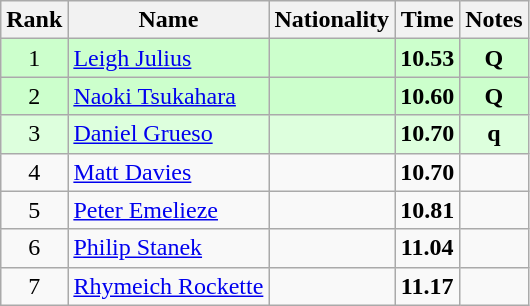<table class="wikitable sortable" style="text-align:center">
<tr>
<th>Rank</th>
<th>Name</th>
<th>Nationality</th>
<th>Time</th>
<th>Notes</th>
</tr>
<tr bgcolor=ccffcc>
<td>1</td>
<td align=left><a href='#'>Leigh Julius</a></td>
<td align=left></td>
<td><strong>10.53</strong></td>
<td><strong>Q</strong></td>
</tr>
<tr bgcolor=ccffcc>
<td>2</td>
<td align=left><a href='#'>Naoki Tsukahara</a></td>
<td align=left></td>
<td><strong>10.60</strong></td>
<td><strong>Q</strong></td>
</tr>
<tr bgcolor=ddffdd>
<td>3</td>
<td align=left><a href='#'>Daniel Grueso</a></td>
<td align=left></td>
<td><strong>10.70</strong></td>
<td><strong>q</strong></td>
</tr>
<tr>
<td>4</td>
<td align=left><a href='#'>Matt Davies</a></td>
<td align=left></td>
<td><strong>10.70</strong></td>
<td></td>
</tr>
<tr>
<td>5</td>
<td align=left><a href='#'>Peter Emelieze</a></td>
<td align=left></td>
<td><strong>10.81</strong></td>
<td></td>
</tr>
<tr>
<td>6</td>
<td align=left><a href='#'>Philip Stanek</a></td>
<td align=left></td>
<td><strong>11.04</strong></td>
<td></td>
</tr>
<tr>
<td>7</td>
<td align=left><a href='#'>Rhymeich Rockette</a></td>
<td align=left></td>
<td><strong>11.17</strong></td>
<td></td>
</tr>
</table>
